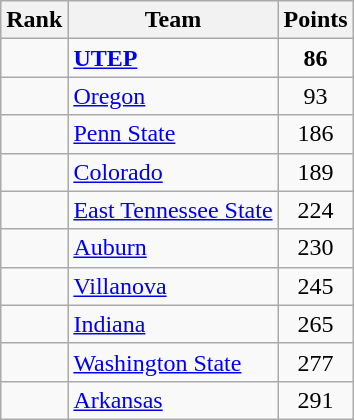<table class="wikitable sortable" style="text-align:center">
<tr>
<th>Rank</th>
<th>Team</th>
<th>Points</th>
</tr>
<tr>
<td></td>
<td align=left><strong><a href='#'>UTEP</a></strong></td>
<td><strong>86</strong></td>
</tr>
<tr>
<td></td>
<td align=left><a href='#'>Oregon</a></td>
<td>93</td>
</tr>
<tr>
<td></td>
<td align=left><a href='#'>Penn State</a></td>
<td>186</td>
</tr>
<tr>
<td></td>
<td align=left><a href='#'>Colorado</a></td>
<td>189</td>
</tr>
<tr>
<td></td>
<td align=left><a href='#'>East Tennessee State</a></td>
<td>224</td>
</tr>
<tr>
<td></td>
<td align=left><a href='#'>Auburn</a></td>
<td>230</td>
</tr>
<tr>
<td></td>
<td align=left><a href='#'>Villanova</a></td>
<td>245</td>
</tr>
<tr>
<td></td>
<td align=left><a href='#'>Indiana</a></td>
<td>265</td>
</tr>
<tr>
<td></td>
<td align=left><a href='#'>Washington State</a></td>
<td>277</td>
</tr>
<tr>
<td></td>
<td align=left><a href='#'>Arkansas</a></td>
<td>291</td>
</tr>
</table>
